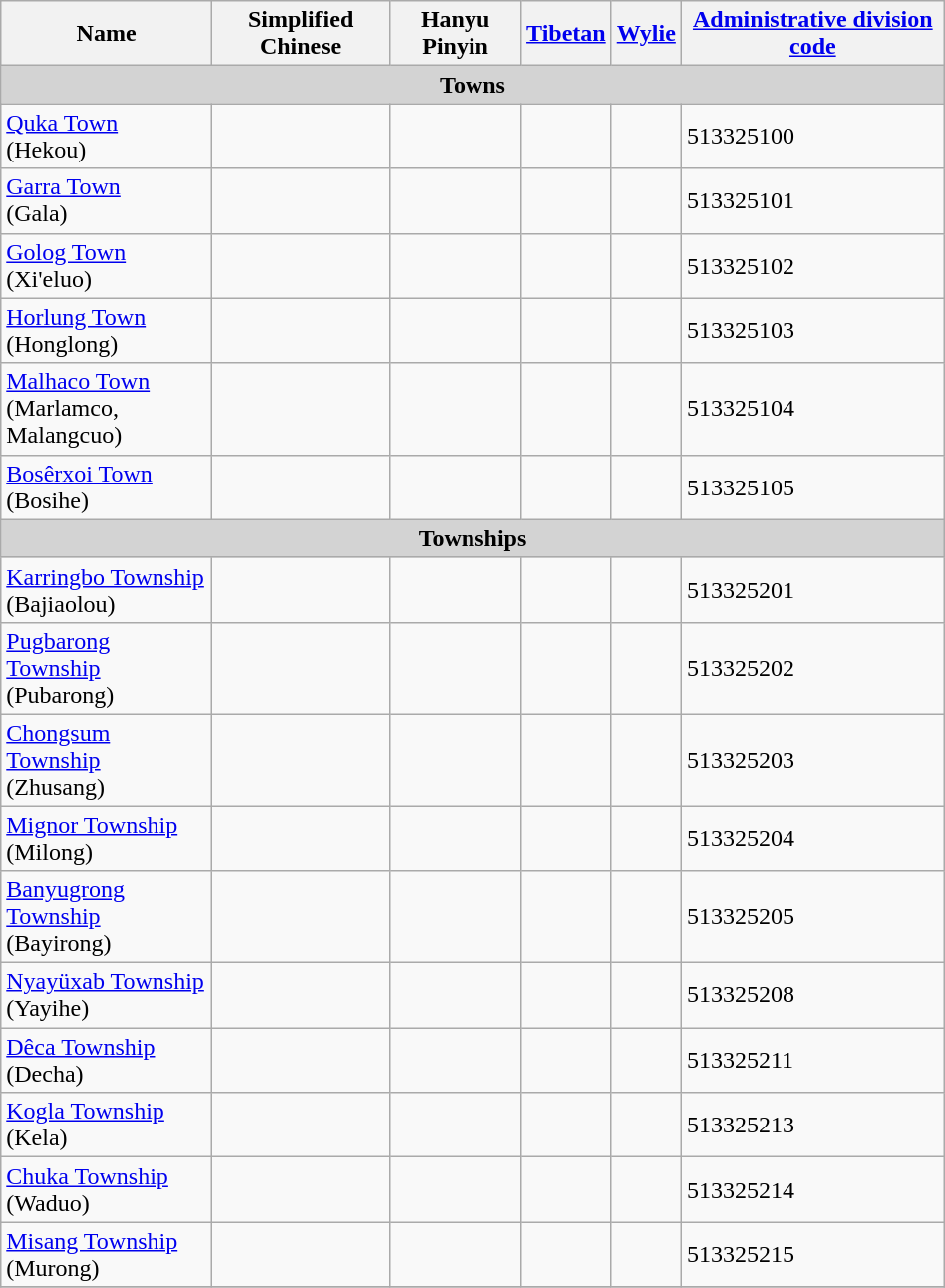<table class="wikitable" align="center" style="width:50%; border="1">
<tr>
<th>Name</th>
<th>Simplified Chinese</th>
<th>Hanyu Pinyin</th>
<th><a href='#'>Tibetan</a></th>
<th><a href='#'>Wylie</a></th>
<th><a href='#'>Administrative division code</a></th>
</tr>
<tr --------->
<td colspan="7"  style="text-align:center; background:#d3d3d3;"><strong>Towns</strong></td>
</tr>
<tr --------->
<td><a href='#'>Quka Town</a><br>(Hekou)</td>
<td></td>
<td></td>
<td></td>
<td></td>
<td>513325100</td>
</tr>
<tr>
<td><a href='#'>Garra Town</a><br>(Gala)</td>
<td></td>
<td></td>
<td></td>
<td></td>
<td>513325101</td>
</tr>
<tr>
<td><a href='#'>Golog Town</a><br>(Xi'eluo)</td>
<td></td>
<td></td>
<td></td>
<td></td>
<td>513325102</td>
</tr>
<tr>
<td><a href='#'>Horlung Town</a><br>(Honglong)</td>
<td></td>
<td></td>
<td></td>
<td></td>
<td>513325103</td>
</tr>
<tr>
<td><a href='#'>Malhaco Town</a><br>(Marlamco, Malangcuo)</td>
<td></td>
<td></td>
<td></td>
<td></td>
<td>513325104</td>
</tr>
<tr>
<td><a href='#'>Bosêrxoi Town</a><br>(Bosihe)</td>
<td></td>
<td></td>
<td></td>
<td></td>
<td>513325105</td>
</tr>
<tr --------->
<td colspan="7"  style="text-align:center; background:#d3d3d3;"><strong>Townships</strong></td>
</tr>
<tr --------->
<td><a href='#'>Karringbo Township</a><br>(Bajiaolou)</td>
<td></td>
<td></td>
<td></td>
<td></td>
<td>513325201</td>
</tr>
<tr>
<td><a href='#'>Pugbarong Township</a><br>(Pubarong)</td>
<td></td>
<td></td>
<td></td>
<td></td>
<td>513325202</td>
</tr>
<tr>
<td><a href='#'>Chongsum Township</a><br>(Zhusang)</td>
<td></td>
<td></td>
<td></td>
<td></td>
<td>513325203</td>
</tr>
<tr>
<td><a href='#'>Mignor Township</a><br>(Milong)</td>
<td></td>
<td></td>
<td></td>
<td></td>
<td>513325204</td>
</tr>
<tr>
<td><a href='#'>Banyugrong Township</a><br>(Bayirong)</td>
<td></td>
<td></td>
<td></td>
<td></td>
<td>513325205</td>
</tr>
<tr>
<td><a href='#'>Nyayüxab Township</a><br>(Yayihe)</td>
<td></td>
<td></td>
<td></td>
<td></td>
<td>513325208</td>
</tr>
<tr>
<td><a href='#'>Dêca Township</a><br>(Decha)</td>
<td></td>
<td></td>
<td></td>
<td></td>
<td>513325211</td>
</tr>
<tr>
<td><a href='#'>Kogla Township</a><br>(Kela)</td>
<td></td>
<td></td>
<td></td>
<td></td>
<td>513325213</td>
</tr>
<tr>
<td><a href='#'>Chuka Township</a><br>(Waduo)</td>
<td></td>
<td></td>
<td></td>
<td></td>
<td>513325214</td>
</tr>
<tr>
<td><a href='#'>Misang Township</a><br>(Murong)</td>
<td></td>
<td></td>
<td></td>
<td></td>
<td>513325215</td>
</tr>
<tr>
</tr>
</table>
